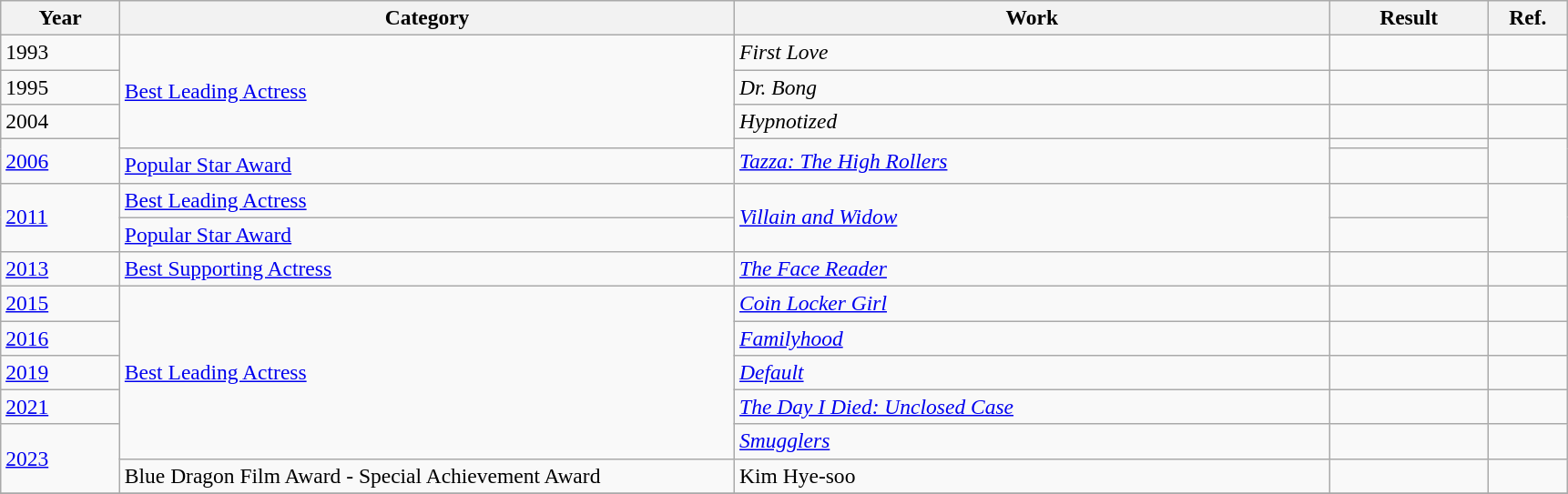<table class="wikitable sortable plainrowheaders" Style=font-size:98%>
<tr>
<th scope="col" style="width:6%;">Year</th>
<th scope="col" style="width:31%;">Category</th>
<th scope="col" style="width:30%;">Work</th>
<th scope="col" style="width:8%;">Result</th>
<th scope="col" style="width:4%;">Ref.</th>
</tr>
<tr>
<td>1993</td>
<td rowspan="4"><a href='#'>Best Leading Actress</a></td>
<td><em>First Love</em></td>
<td></td>
<td></td>
</tr>
<tr>
<td>1995</td>
<td><em>Dr. Bong</em></td>
<td></td>
<td></td>
</tr>
<tr>
<td>2004</td>
<td><em>Hypnotized</em></td>
<td></td>
<td></td>
</tr>
<tr>
<td rowspan="2"><a href='#'>2006</a></td>
<td rowspan="2"><em><a href='#'>Tazza: The High Rollers</a></em></td>
<td></td>
<td rowspan="2" style="text-align:center;"></td>
</tr>
<tr>
<td><a href='#'>Popular Star Award</a></td>
<td></td>
</tr>
<tr>
<td rowspan="2"><a href='#'>2011</a></td>
<td><a href='#'>Best Leading Actress</a></td>
<td rowspan="2"><em><a href='#'>Villain and Widow</a></em></td>
<td></td>
<td rowspan="2" style="text-align:center;"></td>
</tr>
<tr>
<td><a href='#'>Popular Star Award</a></td>
<td></td>
</tr>
<tr>
<td><a href='#'>2013</a></td>
<td><a href='#'>Best Supporting Actress</a></td>
<td><em><a href='#'>The Face Reader</a></em></td>
<td></td>
<td></td>
</tr>
<tr>
<td><a href='#'>2015</a></td>
<td rowspan="5"><a href='#'>Best Leading Actress</a></td>
<td><em><a href='#'>Coin Locker Girl</a></em></td>
<td></td>
<td></td>
</tr>
<tr>
<td><a href='#'>2016</a></td>
<td><em><a href='#'>Familyhood</a></em></td>
<td></td>
<td></td>
</tr>
<tr>
<td><a href='#'>2019</a></td>
<td><em><a href='#'>Default</a></em></td>
<td></td>
<td style="text-align:center;"></td>
</tr>
<tr>
<td><a href='#'>2021</a></td>
<td><em><a href='#'>The Day I Died: Unclosed Case</a></em></td>
<td></td>
<td style="text-align:center;"></td>
</tr>
<tr>
<td rowspan=2><a href='#'>2023</a></td>
<td rowspan=1><em><a href='#'>Smugglers</a></em></td>
<td></td>
<td style="text-align:center"></td>
</tr>
<tr>
<td>Blue Dragon Film Award - Special Achievement Award</td>
<td>Kim Hye-soo</td>
<td></td>
<td style="text-align:center"></td>
</tr>
<tr>
</tr>
</table>
